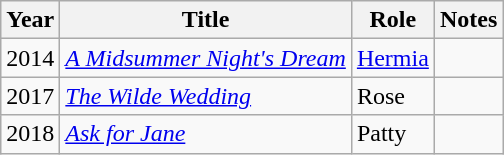<table class="wikitable">
<tr>
<th>Year</th>
<th>Title</th>
<th>Role</th>
<th>Notes</th>
</tr>
<tr>
<td>2014</td>
<td><em><a href='#'>A Midsummer Night's Dream</a></em></td>
<td><a href='#'>Hermia</a></td>
<td></td>
</tr>
<tr>
<td>2017</td>
<td><em><a href='#'>The Wilde Wedding</a></em></td>
<td>Rose</td>
<td></td>
</tr>
<tr>
<td>2018</td>
<td><em><a href='#'>Ask for Jane</a></em></td>
<td>Patty</td>
<td></td>
</tr>
</table>
